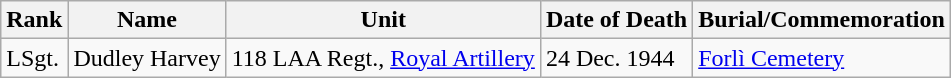<table class="wikitable">
<tr>
<th>Rank</th>
<th>Name</th>
<th>Unit</th>
<th>Date of Death</th>
<th>Burial/Commemoration</th>
</tr>
<tr>
<td>LSgt.</td>
<td>Dudley Harvey</td>
<td>118 LAA Regt., <a href='#'>Royal Artillery</a></td>
<td>24 Dec. 1944</td>
<td><a href='#'>Forlì Cemetery</a></td>
</tr>
</table>
